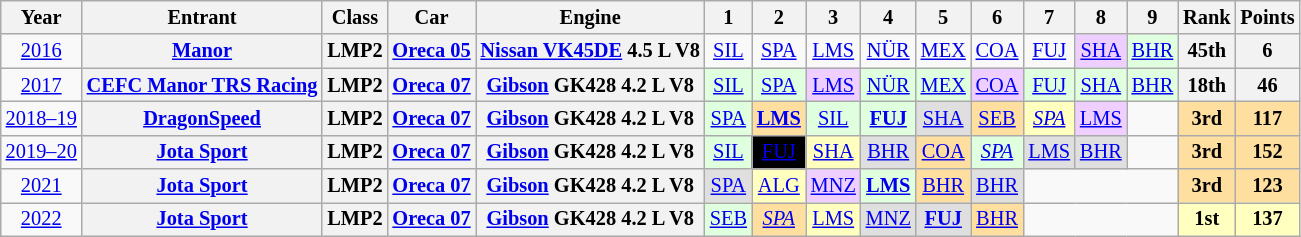<table class="wikitable" style="text-align:center; font-size:85%">
<tr>
<th>Year</th>
<th>Entrant</th>
<th>Class</th>
<th>Car</th>
<th>Engine</th>
<th>1</th>
<th>2</th>
<th>3</th>
<th>4</th>
<th>5</th>
<th>6</th>
<th>7</th>
<th>8</th>
<th>9</th>
<th>Rank</th>
<th>Points</th>
</tr>
<tr>
<td><a href='#'>2016</a></td>
<th nowrap><a href='#'>Manor</a></th>
<th nowrap>LMP2</th>
<th nowrap><a href='#'>Oreca 05</a></th>
<th nowrap><a href='#'>Nissan VK45DE</a> 4.5 L V8</th>
<td><a href='#'>SIL</a></td>
<td><a href='#'>SPA</a></td>
<td><a href='#'>LMS</a></td>
<td><a href='#'>NÜR</a></td>
<td><a href='#'>MEX</a></td>
<td><a href='#'>COA</a></td>
<td><a href='#'>FUJ</a></td>
<td style="background:#EFCFFF;"><a href='#'>SHA</a><br></td>
<td style="background:#DFFFDF;"><a href='#'>BHR</a><br></td>
<th>45th</th>
<th>6</th>
</tr>
<tr>
<td><a href='#'>2017</a></td>
<th nowrap><a href='#'>CEFC Manor TRS Racing</a></th>
<th nowrap>LMP2</th>
<th nowrap><a href='#'>Oreca 07</a></th>
<th nowrap><a href='#'>Gibson</a> GK428 4.2 L V8</th>
<td style="background:#DFFFDF;"><a href='#'>SIL</a><br></td>
<td style="background:#DFFFDF;"><a href='#'>SPA</a><br></td>
<td style="background:#EFCFFF;"><a href='#'>LMS</a><br></td>
<td style="background:#DFFFDF;"><a href='#'>NÜR</a><br></td>
<td style="background:#DFFFDF;"><a href='#'>MEX</a><br></td>
<td style="background:#EFCFFF;"><a href='#'>COA</a><br></td>
<td style="background:#DFFFDF;"><a href='#'>FUJ</a><br></td>
<td style="background:#DFFFDF;"><a href='#'>SHA</a><br></td>
<td style="background:#DFFFDF;"><a href='#'>BHR</a><br></td>
<th>18th</th>
<th>46</th>
</tr>
<tr>
<td nowrap><a href='#'>2018–19</a></td>
<th nowrap><a href='#'>DragonSpeed</a></th>
<th>LMP2</th>
<th nowrap><a href='#'>Oreca 07</a></th>
<th nowrap><a href='#'>Gibson</a> GK428 4.2 L V8</th>
<td style="background:#DFFFDF;"><a href='#'>SPA</a><br></td>
<td style="background:#FFDF9F;"><strong><a href='#'>LMS</a></strong><br></td>
<td style="background:#DFFFDF;"><a href='#'>SIL</a><br></td>
<td style="background:#DFFFDF;"><strong><a href='#'>FUJ</a></strong><br></td>
<td style="background:#DFDFDF;"><a href='#'>SHA</a><br></td>
<td style="background:#FFDF9F;"><a href='#'>SEB</a><br></td>
<td style="background:#FFFFBF;"><em><a href='#'>SPA</a></em><br></td>
<td style="background:#EFCFFF;"><a href='#'>LMS</a><br></td>
<td></td>
<th style="background:#FFDF9F;">3rd</th>
<th style="background:#FFDF9F;">117</th>
</tr>
<tr>
<td nowrap><a href='#'>2019–20</a></td>
<th nowrap><a href='#'>Jota Sport</a></th>
<th>LMP2</th>
<th nowrap><a href='#'>Oreca 07</a></th>
<th nowrap><a href='#'>Gibson</a> GK428 4.2 L V8</th>
<td style="background:#DFFFDF;"><a href='#'>SIL</a><br></td>
<td style="background:#000000; color:white"><a href='#'><span>FUJ</span></a><br></td>
<td style="background:#FFFFBF;"><a href='#'>SHA</a><br></td>
<td style="background:#DFDFDF;"><a href='#'>BHR</a><br></td>
<td style="background:#FFDF9F;"><a href='#'>COA</a><br></td>
<td style="background:#DFFFDF;"><em><a href='#'>SPA</a></em><br></td>
<td style="background:#DFDFDF;"><a href='#'>LMS</a><br></td>
<td style="background:#DFDFDF;"><a href='#'>BHR</a><br></td>
<td></td>
<th style="background:#FFDF9F;">3rd</th>
<th style="background:#FFDF9F;">152</th>
</tr>
<tr>
<td><a href='#'>2021</a></td>
<th nowrap><a href='#'>Jota Sport</a></th>
<th>LMP2</th>
<th nowrap><a href='#'>Oreca 07</a></th>
<th nowrap><a href='#'>Gibson</a> GK428 4.2 L V8</th>
<td style="background:#DFDFDF;"><a href='#'>SPA</a><br></td>
<td style="background:#FFFFBF;"><a href='#'>ALG</a><br></td>
<td style="background:#EFCFFF;"><a href='#'>MNZ</a><br></td>
<td style="background:#DFFFDF;"><strong><a href='#'>LMS</a></strong><br></td>
<td style="background:#FFDF9F;"><a href='#'>BHR</a><br></td>
<td style="background:#DFDFDF;"><a href='#'>BHR</a><br></td>
<td colspan=3></td>
<th style="background:#FFDF9F;">3rd</th>
<th style="background:#FFDF9F;">123</th>
</tr>
<tr>
<td><a href='#'>2022</a></td>
<th nowrap><a href='#'>Jota Sport</a></th>
<th>LMP2</th>
<th nowrap><a href='#'>Oreca 07</a></th>
<th nowrap><a href='#'>Gibson</a> GK428 4.2 L V8</th>
<td style="background:#DFFFDF;"><a href='#'>SEB</a><br></td>
<td style="background:#FFDF9F;"><em><a href='#'>SPA</a></em><br></td>
<td style="background:#FFFFBF;"><a href='#'>LMS</a><br></td>
<td style="background:#DFDFDF;"><a href='#'>MNZ</a><br></td>
<td style="background:#DFDFDF;"><strong><a href='#'>FUJ</a></strong><br></td>
<td style="background:#FFDF9F;"><a href='#'>BHR</a><br></td>
<td colspan=3></td>
<th style="background:#FFFFBF;">1st</th>
<th style="background:#FFFFBF;">137</th>
</tr>
</table>
